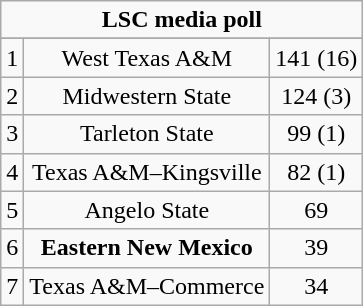<table class="wikitable" style="display: inline-table;">
<tr>
<td align="center" Colspan="3"><strong>LSC media poll</strong></td>
</tr>
<tr align="center">
</tr>
<tr align="center">
<td>1</td>
<td>West Texas A&M</td>
<td>141 (16)</td>
</tr>
<tr align="center">
<td>2</td>
<td>Midwestern State</td>
<td>124 (3)</td>
</tr>
<tr align="center">
<td>3</td>
<td>Tarleton State</td>
<td>99 (1)</td>
</tr>
<tr align="center">
<td>4</td>
<td>Texas A&M–Kingsville</td>
<td>82 (1)</td>
</tr>
<tr align="center">
<td>5</td>
<td>Angelo State</td>
<td>69</td>
</tr>
<tr align="center">
<td>6</td>
<td><strong>Eastern New Mexico</strong></td>
<td>39</td>
</tr>
<tr align="center">
<td>7</td>
<td>Texas A&M–Commerce</td>
<td>34</td>
</tr>
</table>
